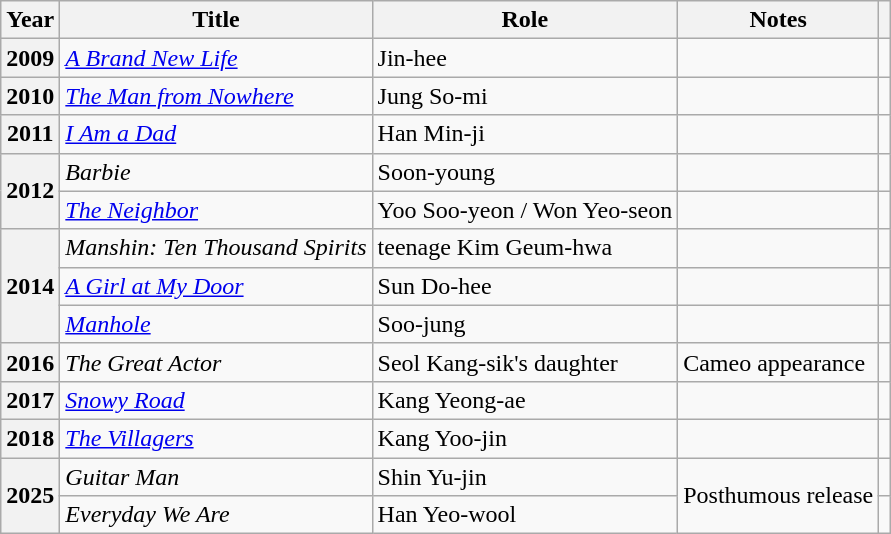<table class="wikitable plainrowheaders sortable">
<tr>
<th scope="col">Year</th>
<th scope="col">Title</th>
<th scope="col">Role</th>
<th scope="col" class="unsortable">Notes</th>
<th scope="col" class="unsortable"></th>
</tr>
<tr>
<th scope="row">2009</th>
<td><em><a href='#'>A Brand New Life</a></em></td>
<td>Jin-hee</td>
<td></td>
<td style="text-align:center"></td>
</tr>
<tr>
<th scope="row">2010</th>
<td><em><a href='#'>The Man from Nowhere</a></em></td>
<td>Jung So-mi</td>
<td></td>
<td style="text-align:center"></td>
</tr>
<tr>
<th scope="row">2011</th>
<td><em><a href='#'>I Am a Dad</a></em></td>
<td>Han Min-ji</td>
<td></td>
<td style="text-align:center"></td>
</tr>
<tr>
<th scope="row" rowspan="2">2012</th>
<td><em>Barbie</em></td>
<td>Soon-young</td>
<td></td>
<td style="text-align:center"></td>
</tr>
<tr>
<td><em><a href='#'>The Neighbor</a></em></td>
<td>Yoo Soo-yeon / Won Yeo-seon</td>
<td></td>
<td style="text-align:center"></td>
</tr>
<tr>
<th scope="row" rowspan="3">2014</th>
<td><em>Manshin: Ten Thousand Spirits</em></td>
<td>teenage Kim Geum-hwa</td>
<td></td>
<td style="text-align:center"></td>
</tr>
<tr>
<td><em><a href='#'>A Girl at My Door</a></em></td>
<td>Sun Do-hee</td>
<td></td>
<td style="text-align:center"></td>
</tr>
<tr>
<td><em><a href='#'>Manhole</a></em></td>
<td>Soo-jung</td>
<td></td>
<td style="text-align:center"></td>
</tr>
<tr>
<th scope="row">2016</th>
<td><em>The Great Actor</em></td>
<td>Seol Kang-sik's daughter</td>
<td>Cameo appearance</td>
<td style="text-align:center"></td>
</tr>
<tr>
<th scope="row">2017</th>
<td><em><a href='#'>Snowy Road</a></em></td>
<td>Kang Yeong-ae</td>
<td></td>
<td style="text-align:center"></td>
</tr>
<tr>
<th scope="row">2018</th>
<td><em><a href='#'>The Villagers</a></em></td>
<td>Kang Yoo-jin</td>
<td></td>
<td style="text-align:center"></td>
</tr>
<tr>
<th scope="row" rowspan="2">2025</th>
<td><em>Guitar Man</em></td>
<td>Shin Yu-jin</td>
<td rowspan="2">Posthumous release</td>
<td style="text-align:center"></td>
</tr>
<tr>
<td><em>Everyday We Are</em></td>
<td>Han Yeo-wool</td>
<td style="text-align:center"></td>
</tr>
</table>
